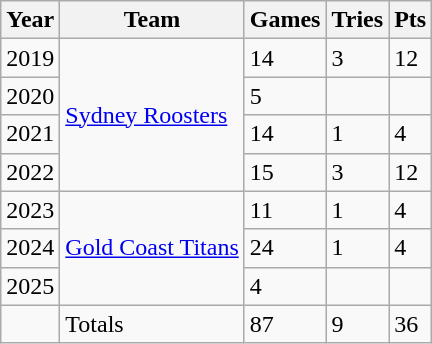<table class="wikitable">
<tr>
<th>Year</th>
<th>Team</th>
<th>Games</th>
<th>Tries</th>
<th>Pts</th>
</tr>
<tr>
<td>2019</td>
<td rowspan="4"> <a href='#'>Sydney Roosters</a></td>
<td>14</td>
<td>3</td>
<td>12</td>
</tr>
<tr>
<td>2020</td>
<td>5</td>
<td></td>
<td></td>
</tr>
<tr>
<td>2021</td>
<td>14</td>
<td>1</td>
<td>4</td>
</tr>
<tr>
<td>2022</td>
<td>15</td>
<td>3</td>
<td>12</td>
</tr>
<tr>
<td>2023</td>
<td rowspan="3"> <a href='#'>Gold Coast Titans</a></td>
<td>11</td>
<td>1</td>
<td>4</td>
</tr>
<tr>
<td>2024</td>
<td>24</td>
<td>1</td>
<td>4</td>
</tr>
<tr>
<td>2025</td>
<td>4</td>
<td></td>
<td></td>
</tr>
<tr>
<td></td>
<td>Totals</td>
<td>87</td>
<td>9</td>
<td>36</td>
</tr>
</table>
